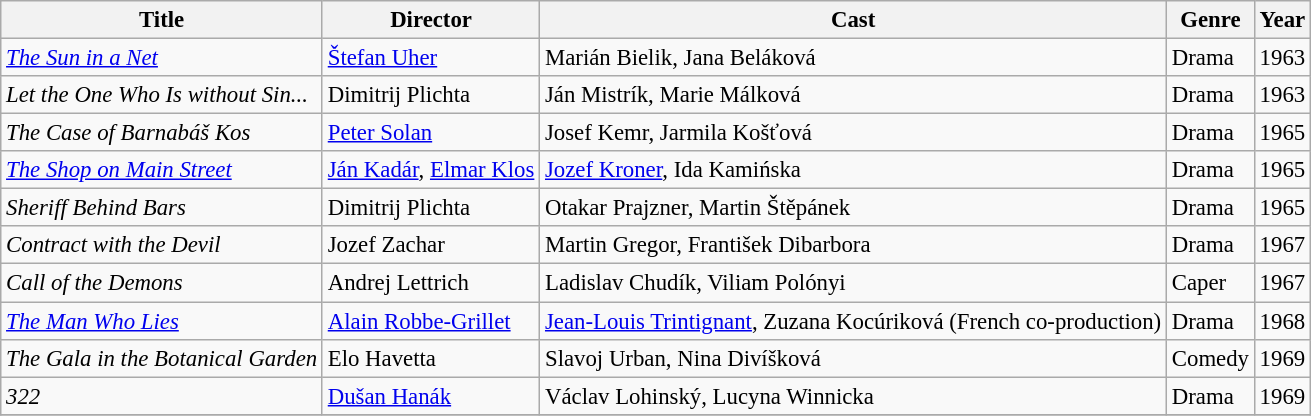<table class="wikitable" style="font-size: 95%;">
<tr>
<th>Title</th>
<th>Director</th>
<th>Cast</th>
<th>Genre</th>
<th>Year</th>
</tr>
<tr>
<td><em><a href='#'>The Sun in a Net</a></em></td>
<td><a href='#'>Štefan Uher</a></td>
<td>Marián Bielik, Jana Beláková</td>
<td>Drama</td>
<td>1963</td>
</tr>
<tr>
<td><em>Let the One Who Is without Sin...</em></td>
<td>Dimitrij Plichta</td>
<td>Ján Mistrík, Marie Málková</td>
<td>Drama</td>
<td>1963</td>
</tr>
<tr>
<td><em>The Case of Barnabáš Kos</em></td>
<td><a href='#'>Peter Solan</a></td>
<td>Josef Kemr, Jarmila Košťová</td>
<td>Drama</td>
<td>1965</td>
</tr>
<tr>
<td><em><a href='#'>The Shop on Main Street</a></em></td>
<td><a href='#'>Ján Kadár</a>, <a href='#'>Elmar Klos</a></td>
<td><a href='#'>Jozef Kroner</a>, Ida Kamińska</td>
<td>Drama</td>
<td>1965</td>
</tr>
<tr>
<td><em>Sheriff Behind Bars</em></td>
<td>Dimitrij Plichta</td>
<td>Otakar Prajzner, Martin Štěpánek</td>
<td>Drama</td>
<td>1965</td>
</tr>
<tr>
<td><em>Contract with the Devil</em></td>
<td>Jozef Zachar</td>
<td>Martin Gregor, František Dibarbora</td>
<td>Drama</td>
<td>1967</td>
</tr>
<tr>
<td><em>Call of the Demons</em></td>
<td>Andrej Lettrich</td>
<td>Ladislav Chudík, Viliam Polónyi</td>
<td>Caper</td>
<td>1967</td>
</tr>
<tr>
<td><em><a href='#'>The Man Who Lies</a></em></td>
<td><a href='#'>Alain Robbe-Grillet</a> </td>
<td><a href='#'>Jean-Louis Trintignant</a>, Zuzana Kocúriková (French co-production)</td>
<td>Drama</td>
<td>1968</td>
</tr>
<tr>
<td><em>The Gala in the Botanical Garden</em></td>
<td>Elo Havetta</td>
<td>Slavoj Urban, Nina Divíšková</td>
<td>Comedy</td>
<td>1969</td>
</tr>
<tr>
<td><em>322</em></td>
<td><a href='#'>Dušan Hanák</a></td>
<td>Václav Lohinský, Lucyna Winnicka</td>
<td>Drama</td>
<td>1969</td>
</tr>
<tr>
</tr>
</table>
